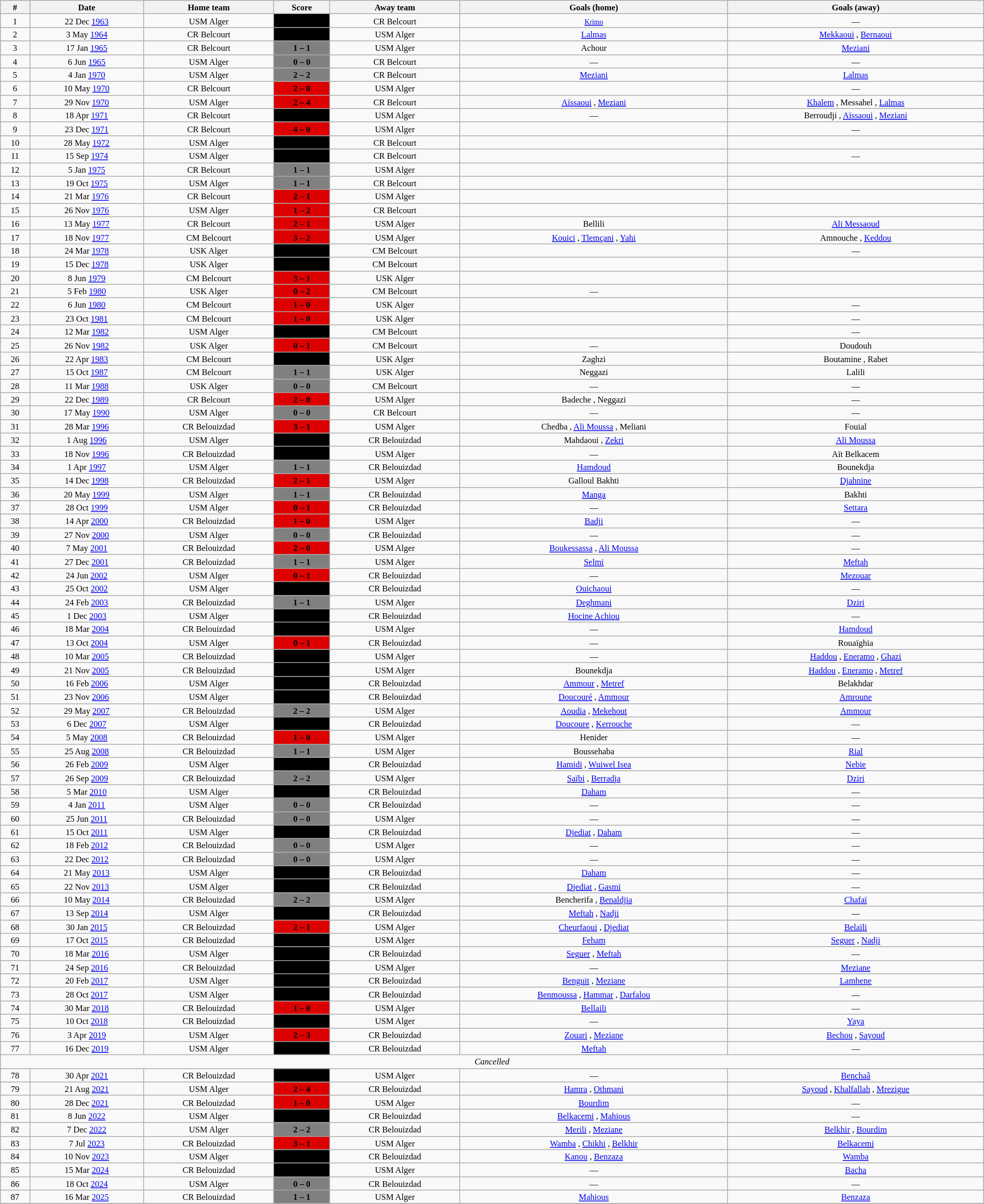<table class="wikitable" style="width:100%; margin:0 left; font-size: 11px; text-align:center">
<tr>
<th>#</th>
<th>Date</th>
<th>Home team</th>
<th>Score</th>
<th>Away team</th>
<th>Goals (home)</th>
<th>Goals (away)</th>
</tr>
<tr>
<td>1</td>
<td>22 Dec <a href='#'>1963</a></td>
<td>USM Alger</td>
<td style="background:#000;"><span><strong>1 – 0</strong></span></td>
<td>CR Belcourt</td>
<td><small><a href='#'>Krimo</a> </small></td>
<td>—</td>
</tr>
<tr>
<td>2</td>
<td>3 May <a href='#'>1964</a></td>
<td>CR Belcourt</td>
<td style="background:#000;"><span><strong>1 – 3</strong></span></td>
<td>USM Alger</td>
<td><a href='#'>Lalmas</a> </td>
<td><a href='#'>Mekkaoui</a> , <a href='#'>Bernaoui</a> </td>
</tr>
<tr>
<td>3</td>
<td>17 Jan <a href='#'>1965</a></td>
<td>CR Belcourt</td>
<td style="background:gray"><span><strong>1 – 1</strong></span></td>
<td>USM Alger</td>
<td>Achour </td>
<td><a href='#'>Meziani</a> </td>
</tr>
<tr>
<td>4</td>
<td>6 Jun <a href='#'>1965</a></td>
<td>USM Alger</td>
<td style="background:gray"><span><strong>0 – 0</strong></span></td>
<td>CR Belcourt</td>
<td>—</td>
<td>—</td>
</tr>
<tr>
<td>5</td>
<td>4 Jan <a href='#'>1970</a></td>
<td>USM Alger</td>
<td style="background:gray"><span><strong>2 – 2</strong></span></td>
<td>CR Belcourt</td>
<td><a href='#'>Meziani</a> </td>
<td><a href='#'>Lalmas</a> </td>
</tr>
<tr>
<td>6</td>
<td>10 May <a href='#'>1970</a></td>
<td>CR Belcourt</td>
<td style="background:#d00;"><span><strong>2 – 0</strong></span></td>
<td>USM Alger</td>
<td><small></small></td>
<td>—</td>
</tr>
<tr>
<td>7</td>
<td>29 Nov <a href='#'>1970</a></td>
<td>USM Alger</td>
<td style="background:#d00;"><span><strong>2 – 4</strong></span></td>
<td>CR Belcourt</td>
<td><a href='#'>Aïssaoui</a> , <a href='#'>Meziani</a> </td>
<td><a href='#'>Khalem</a> , Messahel , <a href='#'>Lalmas</a> </td>
</tr>
<tr>
<td>8</td>
<td>18 Apr <a href='#'>1971</a></td>
<td>CR Belcourt</td>
<td style="background:#000;"><span><strong>0 – 4</strong></span></td>
<td>USM Alger</td>
<td>—</td>
<td>Berroudji , <a href='#'>Aïssaoui</a> , <a href='#'>Meziani</a> </td>
</tr>
<tr>
<td>9</td>
<td>23 Dec <a href='#'>1971</a></td>
<td>CR Belcourt</td>
<td style="background:#d00;"><span><strong>4 – 0</strong></span></td>
<td>USM Alger</td>
<td></td>
<td>—</td>
</tr>
<tr>
<td>10</td>
<td>28 May <a href='#'>1972</a></td>
<td>USM Alger</td>
<td style="background:#000;"><span><strong>3 – 2</strong></span></td>
<td>CR Belcourt</td>
<td></td>
<td></td>
</tr>
<tr>
<td>11</td>
<td>15 Sep <a href='#'>1974</a></td>
<td>USM Alger</td>
<td style="background:#000;"><span><strong>1 – 0</strong></span></td>
<td>CR Belcourt</td>
<td></td>
<td>—</td>
</tr>
<tr>
<td>12</td>
<td>5 Jan <a href='#'>1975</a></td>
<td>CR Belcourt</td>
<td style="background:gray"><span><strong>1 – 1</strong></span></td>
<td>USM Alger</td>
<td></td>
<td></td>
</tr>
<tr>
<td>13</td>
<td>19 Oct <a href='#'>1975</a></td>
<td>USM Alger</td>
<td style="background:gray"><span><strong>1 – 1</strong></span></td>
<td>CR Belcourt</td>
<td></td>
<td></td>
</tr>
<tr>
<td>14</td>
<td>21 Mar <a href='#'>1976</a></td>
<td>CR Belcourt</td>
<td style="background:#d00;"><span><strong>2 – 1</strong></span></td>
<td>USM Alger</td>
<td></td>
<td></td>
</tr>
<tr>
<td>15</td>
<td>26 Nov <a href='#'>1976</a></td>
<td>USM Alger</td>
<td style="background:#d00;"><span><strong>1 – 2</strong></span></td>
<td>CR Belcourt</td>
<td></td>
<td></td>
</tr>
<tr>
<td>16</td>
<td>13 May <a href='#'>1977</a></td>
<td>CR Belcourt</td>
<td style="background:#d00;"><span><strong>2 – 1</strong></span></td>
<td>USM Alger</td>
<td>Bellili </td>
<td><a href='#'>Ali Messaoud</a> </td>
</tr>
<tr>
<td>17</td>
<td>18 Nov <a href='#'>1977</a></td>
<td>CM Belcourt</td>
<td style="background:#d00;"><span><strong>3 – 2</strong></span></td>
<td>USM Alger</td>
<td><a href='#'>Kouici</a> , <a href='#'>Tlemçani</a> , <a href='#'>Yahi</a> </td>
<td>Amnouche , <a href='#'>Keddou</a> </td>
</tr>
<tr>
<td>18</td>
<td>24 Mar <a href='#'>1978</a></td>
<td>USK Alger</td>
<td style="background:#000;"><span><strong>2 – 0</strong></span></td>
<td>CM Belcourt</td>
<td></td>
<td>—</td>
</tr>
<tr>
<td>19</td>
<td>15 Dec <a href='#'>1978</a></td>
<td>USK Alger</td>
<td style="background:#000;"><span><strong>2 – 1</strong></span></td>
<td>CM Belcourt</td>
<td></td>
<td></td>
</tr>
<tr>
<td>20</td>
<td>8 Jun <a href='#'>1979</a></td>
<td>CM Belcourt</td>
<td style="background:#d00;"><span><strong>3 – 1</strong></span></td>
<td>USK Alger</td>
<td></td>
<td></td>
</tr>
<tr>
<td>21</td>
<td>5 Feb <a href='#'>1980</a></td>
<td>USK Alger</td>
<td style="background:#d00;"><span><strong>0 – 2</strong></span></td>
<td>CM Belcourt</td>
<td>—</td>
<td></td>
</tr>
<tr>
<td>22</td>
<td>6 Jun <a href='#'>1980</a></td>
<td>CM Belcourt</td>
<td style="background:#d00;"><span><strong>1 – 0</strong></span></td>
<td>USK Alger</td>
<td></td>
<td>—</td>
</tr>
<tr>
<td>23</td>
<td>23 Oct <a href='#'>1981</a></td>
<td>CM Belcourt</td>
<td style="background:#d00;"><span><strong>1 – 0</strong></span></td>
<td>USK Alger</td>
<td></td>
<td>—</td>
</tr>
<tr>
<td>24</td>
<td>12 Mar <a href='#'>1982</a></td>
<td>USM Alger</td>
<td style="background:#000;"><span><strong>1 – 0</strong></span></td>
<td>CM Belcourt</td>
<td></td>
<td>—</td>
</tr>
<tr>
<td>25</td>
<td>26 Nov <a href='#'>1982</a></td>
<td>USK Alger</td>
<td style="background:#d00;"><span><strong>0 – 1</strong></span></td>
<td>CM Belcourt</td>
<td>—</td>
<td>Doudouh </td>
</tr>
<tr>
<td>26</td>
<td>22 Apr <a href='#'>1983</a></td>
<td>CM Belcourt</td>
<td style="background:#000;"><span><strong>1 – 2</strong></span></td>
<td>USK Alger</td>
<td>Zaghzi </td>
<td>Boutamine , Rabet </td>
</tr>
<tr>
<td>27</td>
<td>15 Oct <a href='#'>1987</a></td>
<td>CM Belcourt</td>
<td style="background:gray"><span><strong>1 – 1</strong></span></td>
<td>USK Alger</td>
<td>Neggazi </td>
<td>Lalili </td>
</tr>
<tr>
<td>28</td>
<td>11 Mar <a href='#'>1988</a></td>
<td>USK Alger</td>
<td style="background:gray"><span><strong>0 – 0</strong></span></td>
<td>CM Belcourt</td>
<td>—</td>
<td>—</td>
</tr>
<tr>
<td>29</td>
<td>22 Dec <a href='#'>1989</a></td>
<td>CR Belcourt</td>
<td style="background:#d00;"><span><strong>2 – 0</strong></span></td>
<td>USM Alger</td>
<td>Badeche , Neggazi </td>
<td>—</td>
</tr>
<tr>
<td>30</td>
<td>17 May <a href='#'>1990</a></td>
<td>USM Alger</td>
<td style="background:gray"><span><strong>0 – 0</strong></span></td>
<td>CR Belcourt</td>
<td>—</td>
<td>—</td>
</tr>
<tr>
<td>31</td>
<td>28 Mar <a href='#'>1996</a></td>
<td>CR Belouizdad</td>
<td style="background:#d00;"><span><strong>3 – 1</strong></span></td>
<td>USM Alger</td>
<td>Chedba , <a href='#'>Ali Moussa</a> , Meliani </td>
<td>Fouial </td>
</tr>
<tr>
<td>32</td>
<td>1 Aug <a href='#'>1996</a></td>
<td>USM Alger</td>
<td style="background:#000;"><span><strong>2 – 1</strong></span></td>
<td>CR Belouizdad</td>
<td>Mahdaoui , <a href='#'>Zekri</a> </td>
<td><a href='#'>Ali Moussa</a> </td>
</tr>
<tr>
<td>33</td>
<td>18 Nov <a href='#'>1996</a></td>
<td>CR Belouizdad</td>
<td style="background:#000;"><span><strong>0 – 1</strong></span></td>
<td>USM Alger</td>
<td>—</td>
<td>Aït Belkacem </td>
</tr>
<tr>
<td>34</td>
<td>1 Apr <a href='#'>1997</a></td>
<td>USM Alger</td>
<td style="background:gray"><span><strong>1 – 1</strong></span></td>
<td>CR Belouizdad</td>
<td><a href='#'>Hamdoud</a> </td>
<td>Bounekdja </td>
</tr>
<tr>
<td>35</td>
<td>14 Dec <a href='#'>1998</a></td>
<td>CR Belouizdad</td>
<td style="background:#d00;"><span><strong>2 – 1</strong></span></td>
<td>USM Alger</td>
<td>Galloul  Bakhti </td>
<td><a href='#'>Djahnine</a> </td>
</tr>
<tr>
<td>36</td>
<td>20 May <a href='#'>1999</a></td>
<td>USM Alger</td>
<td style="background:gray"><span><strong>1 – 1</strong></span></td>
<td>CR Belouizdad</td>
<td><a href='#'>Manga</a> </td>
<td>Bakhti </td>
</tr>
<tr>
<td>37</td>
<td>28 Oct <a href='#'>1999</a></td>
<td>USM Alger</td>
<td style="background:#d00;"><span><strong>0 – 1</strong></span></td>
<td>CR Belouizdad</td>
<td>—</td>
<td><a href='#'>Settara</a> </td>
</tr>
<tr>
<td>38</td>
<td>14 Apr <a href='#'>2000</a></td>
<td>CR Belouizdad</td>
<td style="background:#d00;"><span><strong>1 – 0</strong></span></td>
<td>USM Alger</td>
<td><a href='#'>Badji</a> </td>
<td>—</td>
</tr>
<tr>
<td>39</td>
<td>27 Nov <a href='#'>2000</a></td>
<td>USM Alger</td>
<td style="background:gray"><span><strong>0 – 0</strong></span></td>
<td>CR Belouizdad</td>
<td>—</td>
<td>—</td>
</tr>
<tr>
<td>40</td>
<td>7 May <a href='#'>2001</a></td>
<td>CR Belouizdad</td>
<td style="background:#d00;"><span><strong>2 – 0</strong></span></td>
<td>USM Alger</td>
<td><a href='#'>Boukessassa</a> , <a href='#'>Ali Moussa</a> </td>
<td>—</td>
</tr>
<tr>
<td>41</td>
<td>27 Dec <a href='#'>2001</a></td>
<td>CR Belouizdad</td>
<td style="background:gray"><span><strong>1 – 1</strong></span></td>
<td>USM Alger</td>
<td><a href='#'>Selmi</a> </td>
<td><a href='#'>Meftah</a> </td>
</tr>
<tr>
<td>42</td>
<td>24 Jun <a href='#'>2002</a></td>
<td>USM Alger</td>
<td style="background:#d00;"><span><strong>0 – 1</strong></span></td>
<td>CR Belouizdad</td>
<td>—</td>
<td><a href='#'>Mezouar</a> </td>
</tr>
<tr>
<td>43</td>
<td>25 Oct <a href='#'>2002</a></td>
<td>USM Alger</td>
<td style="background:#000;"><span><strong>1 – 0</strong></span></td>
<td>CR Belouizdad</td>
<td><a href='#'>Ouichaoui</a> </td>
<td>—</td>
</tr>
<tr>
<td>44</td>
<td>24 Feb <a href='#'>2003</a></td>
<td>CR Belouizdad</td>
<td style="background:gray"><span><strong>1 – 1</strong></span></td>
<td>USM Alger</td>
<td><a href='#'>Deghmani</a> </td>
<td><a href='#'>Dziri</a> </td>
</tr>
<tr>
<td>45</td>
<td>1 Dec <a href='#'>2003</a></td>
<td>USM Alger</td>
<td style="background:#000;"><span><strong>1 – 0</strong></span></td>
<td>CR Belouizdad</td>
<td><a href='#'>Hocine Achiou</a> </td>
<td>—</td>
</tr>
<tr>
<td>46</td>
<td>18 Mar <a href='#'>2004</a></td>
<td>CR Belouizdad</td>
<td style="background:#000;"><span><strong>0 – 1</strong></span></td>
<td>USM Alger</td>
<td>—</td>
<td><a href='#'>Hamdoud</a> </td>
</tr>
<tr>
<td>47</td>
<td>13 Oct <a href='#'>2004</a></td>
<td>USM Alger</td>
<td style="background:#d00;"><span><strong>0 – 1</strong></span></td>
<td>CR Belouizdad</td>
<td>—</td>
<td>Rouaïghia </td>
</tr>
<tr>
<td>48</td>
<td>10 Mar <a href='#'>2005</a></td>
<td>CR Belouizdad</td>
<td style="background:#000;"><span><strong>0 – 3</strong></span></td>
<td>USM Alger</td>
<td>—</td>
<td><a href='#'>Haddou</a> , <a href='#'>Eneramo</a> , <a href='#'>Ghazi</a> </td>
</tr>
<tr>
<td>49</td>
<td>21 Nov <a href='#'>2005</a></td>
<td>CR Belouizdad</td>
<td style="background:#000;"><span><strong>1 – 3</strong></span></td>
<td>USM Alger</td>
<td>Bounekdja </td>
<td><a href='#'>Haddou</a> , <a href='#'>Eneramo</a> , <a href='#'>Metref</a> </td>
</tr>
<tr>
<td>50</td>
<td>16 Feb <a href='#'>2006</a></td>
<td>USM Alger</td>
<td style="background:#000;"><span><strong>2 – 1</strong></span></td>
<td>CR Belouizdad</td>
<td><a href='#'>Ammour</a> , <a href='#'>Metref</a> </td>
<td>Belakhdar </td>
</tr>
<tr>
<td>51</td>
<td>23 Nov <a href='#'>2006</a></td>
<td>USM Alger</td>
<td style="background:#000;"><span><strong>2 – 1</strong></span></td>
<td>CR Belouizdad</td>
<td><a href='#'>Doucouré</a> , <a href='#'>Ammour</a> </td>
<td><a href='#'>Amroune</a> </td>
</tr>
<tr>
<td>52</td>
<td>29 May <a href='#'>2007</a></td>
<td>CR Belouizdad</td>
<td style="background:gray"><span><strong>2 – 2</strong></span></td>
<td>USM Alger</td>
<td><a href='#'>Aoudia</a> , <a href='#'>Mekehout</a> </td>
<td><a href='#'>Ammour</a> </td>
</tr>
<tr>
<td>53</td>
<td>6 Dec <a href='#'>2007</a></td>
<td>USM Alger</td>
<td style="background:#000;"><span><strong>2 – 0</strong></span></td>
<td>CR Belouizdad</td>
<td><a href='#'>Doucoure</a> , <a href='#'>Kerrouche</a> </td>
<td>—</td>
</tr>
<tr>
<td>54</td>
<td>5 May <a href='#'>2008</a></td>
<td>CR Belouizdad</td>
<td style="background:#d00;"><span><strong>1 – 0</strong></span></td>
<td>USM Alger</td>
<td>Henider </td>
<td>—</td>
</tr>
<tr>
<td>55</td>
<td>25 Aug <a href='#'>2008</a></td>
<td>CR Belouizdad</td>
<td style="background:gray"><span><strong>1 – 1</strong></span></td>
<td>USM Alger</td>
<td>Boussehaba </td>
<td><a href='#'>Rial</a> </td>
</tr>
<tr>
<td>56</td>
<td>26 Feb <a href='#'>2009</a></td>
<td>USM Alger</td>
<td style="background:#000;"><span><strong>2 – 1</strong></span></td>
<td>CR Belouizdad</td>
<td><a href='#'>Hamidi</a> , <a href='#'>Wuiwel Isea</a> </td>
<td><a href='#'>Nebie</a> </td>
</tr>
<tr>
<td>57</td>
<td>26 Sep <a href='#'>2009</a></td>
<td>CR Belouizdad</td>
<td style="background:gray"><span><strong>2 – 2</strong></span></td>
<td>USM Alger</td>
<td><a href='#'>Saïbi</a> , <a href='#'>Berradja</a> </td>
<td><a href='#'>Dziri</a> </td>
</tr>
<tr>
<td>58</td>
<td>5 Mar <a href='#'>2010</a></td>
<td>USM Alger</td>
<td style="background:#000;"><span><strong>1 – 0</strong></span></td>
<td>CR Belouizdad</td>
<td><a href='#'>Daham</a> </td>
<td>—</td>
</tr>
<tr>
<td>59</td>
<td>4 Jan <a href='#'>2011</a></td>
<td>USM Alger</td>
<td style="background:gray"><span><strong>0 – 0</strong></span></td>
<td>CR Belouizdad</td>
<td>—</td>
<td>—</td>
</tr>
<tr>
<td>60</td>
<td>25 Jun <a href='#'>2011</a></td>
<td>CR Belouizdad</td>
<td style="background:gray"><span><strong>0 – 0</strong></span></td>
<td>USM Alger</td>
<td>—</td>
<td>—</td>
</tr>
<tr>
<td>61</td>
<td>15 Oct <a href='#'>2011</a></td>
<td>USM Alger</td>
<td style="background:#000;"><span><strong>2 – 0</strong></span></td>
<td>CR Belouizdad</td>
<td><a href='#'>Djediat</a> , <a href='#'>Daham</a> </td>
<td>—</td>
</tr>
<tr>
<td>62</td>
<td>18 Feb <a href='#'>2012</a></td>
<td>CR Belouizdad</td>
<td style="background:gray"><span><strong>0 – 0</strong></span></td>
<td>USM Alger</td>
<td>—</td>
<td>—</td>
</tr>
<tr>
<td>63</td>
<td>22 Dec <a href='#'>2012</a></td>
<td>CR Belouizdad</td>
<td style="background:gray"><span><strong>0 – 0</strong></span></td>
<td>USM Alger</td>
<td>—</td>
<td>—</td>
</tr>
<tr>
<td>64</td>
<td>21 May <a href='#'>2013</a></td>
<td>USM Alger</td>
<td style="background:#000;"><span><strong>1 – 0</strong></span></td>
<td>CR Belouizdad</td>
<td><a href='#'>Daham</a> </td>
<td>—</td>
</tr>
<tr>
<td>65</td>
<td>22 Nov <a href='#'>2013</a></td>
<td>USM Alger</td>
<td style="background:#000;"><span><strong>2 – 0</strong></span></td>
<td>CR Belouizdad</td>
<td><a href='#'>Djediat</a> , <a href='#'>Gasmi</a> </td>
<td>—</td>
</tr>
<tr>
<td>66</td>
<td>10 May <a href='#'>2014</a></td>
<td>CR Belouizdad</td>
<td style="background:gray"><span><strong>2 – 2</strong></span></td>
<td>USM Alger</td>
<td>Bencherifa , <a href='#'>Benaldjia</a> </td>
<td><a href='#'>Chafaï</a> </td>
</tr>
<tr>
<td>67</td>
<td>13 Sep <a href='#'>2014</a></td>
<td>USM Alger</td>
<td style="background:#000;"><span><strong>2 – 0</strong></span></td>
<td>CR Belouizdad</td>
<td><a href='#'>Meftah</a> , <a href='#'>Nadji</a> </td>
<td>—</td>
</tr>
<tr>
<td>68</td>
<td>30 Jan <a href='#'>2015</a></td>
<td>CR Belouizdad</td>
<td style="background:#d00;"><span><strong>2 – 1</strong></span></td>
<td>USM Alger</td>
<td><a href='#'>Cheurfaoui</a> , <a href='#'>Djediat</a> </td>
<td><a href='#'>Belaïli</a> </td>
</tr>
<tr>
<td>69</td>
<td>17 Oct <a href='#'>2015</a></td>
<td>CR Belouizdad</td>
<td style="background:#000;"><span><strong>1 – 2</strong></span></td>
<td>USM Alger</td>
<td><a href='#'>Feham</a> </td>
<td><a href='#'>Seguer</a> , <a href='#'>Nadji</a> </td>
</tr>
<tr>
<td>70</td>
<td>18 Mar <a href='#'>2016</a></td>
<td>USM Alger</td>
<td style="background:#000;"><span><strong>2 – 0</strong></span></td>
<td>CR Belouizdad</td>
<td><a href='#'>Seguer</a> , <a href='#'>Meftah</a> </td>
<td>—</td>
</tr>
<tr>
<td>71</td>
<td>24 Sep <a href='#'>2016</a></td>
<td>CR Belouizdad</td>
<td style="background:#000;"><span><strong>0 – 1</strong></span></td>
<td>USM Alger</td>
<td>—</td>
<td><a href='#'>Meziane</a> </td>
</tr>
<tr>
<td>72</td>
<td>20 Feb <a href='#'>2017</a></td>
<td>USM Alger</td>
<td style="background:#000;"><span><strong>2 – 1</strong></span></td>
<td>CR Belouizdad</td>
<td><a href='#'>Benguit</a> , <a href='#'>Meziane</a> </td>
<td><a href='#'>Lamhene</a> </td>
</tr>
<tr>
<td>73</td>
<td>28 Oct <a href='#'>2017</a></td>
<td>USM Alger</td>
<td style="background:#000;"><span><strong>4 – 0</strong></span></td>
<td>CR Belouizdad</td>
<td><a href='#'>Benmoussa</a> , <a href='#'>Hammar</a> , <a href='#'>Darfalou</a> </td>
<td>—</td>
</tr>
<tr>
<td>74</td>
<td>30 Mar <a href='#'>2018</a></td>
<td>CR Belouizdad</td>
<td style="background:#d00;"><span><strong>1 – 0</strong></span></td>
<td>USM Alger</td>
<td><a href='#'>Bellaili</a> </td>
<td>—</td>
</tr>
<tr>
<td>75</td>
<td>10 Oct <a href='#'>2018</a></td>
<td>CR Belouizdad</td>
<td style="background:#000;"><span><strong>0 – 1</strong></span></td>
<td>USM Alger</td>
<td>—</td>
<td><a href='#'>Yaya</a> </td>
</tr>
<tr>
<td>76</td>
<td>3 Apr <a href='#'>2019</a></td>
<td>USM Alger</td>
<td style="background:#d00;"><span><strong>2 – 3</strong></span></td>
<td>CR Belouizdad</td>
<td><a href='#'>Zouari</a> , <a href='#'>Meziane</a> </td>
<td><a href='#'>Bechou</a> , <a href='#'>Sayoud</a> </td>
</tr>
<tr>
<td>77</td>
<td>16 Dec <a href='#'>2019</a></td>
<td>USM Alger</td>
<td style="background:#000;"><span><strong>1 – 0</strong></span></td>
<td>CR Belouizdad</td>
<td><a href='#'>Meftah</a> </td>
<td>—</td>
</tr>
<tr>
<td colspan=8><em>Cancelled</em> </td>
</tr>
<tr>
<td>78</td>
<td>30 Apr <a href='#'>2021</a></td>
<td>CR Belouizdad</td>
<td style="background:#000;"><span><strong>0 – 1</strong></span></td>
<td>USM Alger</td>
<td>—</td>
<td><a href='#'>Benchaâ</a> </td>
</tr>
<tr>
<td>79</td>
<td>21 Aug <a href='#'>2021</a></td>
<td>USM Alger</td>
<td style="background:#d00;"><span><strong>2 – 4</strong></span></td>
<td>CR Belouizdad</td>
<td><a href='#'>Hamra</a> , <a href='#'>Othmani</a> </td>
<td><a href='#'>Sayoud</a> , <a href='#'>Khalfallah</a> , <a href='#'>Mrezigue</a> </td>
</tr>
<tr>
<td>80</td>
<td>28 Dec <a href='#'>2021</a></td>
<td>CR Belouizdad</td>
<td style="background:#d00;"><span><strong>1 – 0</strong></span></td>
<td>USM Alger</td>
<td><a href='#'>Bourdim</a> </td>
<td>—</td>
</tr>
<tr>
<td>81</td>
<td>8 Jun <a href='#'>2022</a></td>
<td>USM Alger</td>
<td style="background:#000;"><span><strong>2 – 0</strong></span></td>
<td>CR Belouizdad</td>
<td><a href='#'>Belkacemi</a> , <a href='#'>Mahious</a> </td>
<td>—</td>
</tr>
<tr>
<td>82</td>
<td>7 Dec <a href='#'>2022</a></td>
<td>USM Alger</td>
<td style="background:gray"><span><strong>2 – 2</strong></span></td>
<td>CR Belouizdad</td>
<td><a href='#'>Merili</a> , <a href='#'>Meziane</a> </td>
<td><a href='#'>Belkhir</a> , <a href='#'>Bourdim</a> </td>
</tr>
<tr>
<td>83</td>
<td>7 Jul <a href='#'>2023</a></td>
<td>CR Belouizdad</td>
<td style="background:#d00;"><span><strong>3 – 1</strong></span></td>
<td>USM Alger</td>
<td><a href='#'>Wamba</a> , <a href='#'>Chikhi</a> , <a href='#'>Belkhir</a> </td>
<td><a href='#'>Belkacemi</a> </td>
</tr>
<tr>
<td>84</td>
<td>10 Nov <a href='#'>2023</a></td>
<td>USM Alger</td>
<td style="background:#000;"><span><strong>2 – 1</strong></span></td>
<td>CR Belouizdad</td>
<td><a href='#'>Kanou</a> , <a href='#'>Benzaza</a> </td>
<td><a href='#'>Wamba</a> </td>
</tr>
<tr>
<td>85</td>
<td>15 Mar <a href='#'>2024</a></td>
<td>CR Belouizdad</td>
<td style="background:#000;"><span><strong>0 – 1</strong></span></td>
<td>USM Alger</td>
<td>—</td>
<td><a href='#'>Bacha</a> </td>
</tr>
<tr>
<td>86</td>
<td>18 Oct <a href='#'>2024</a></td>
<td>USM Alger</td>
<td style="background:gray"><span><strong>0 – 0</strong></span></td>
<td>CR Belouizdad</td>
<td>—</td>
<td>—</td>
</tr>
<tr>
<td>87</td>
<td>16 Mar <a href='#'>2025</a></td>
<td>CR Belouizdad</td>
<td style="background:gray"><span><strong>1 – 1</strong></span></td>
<td>USM Alger</td>
<td><a href='#'>Mahious</a> </td>
<td><a href='#'>Benzaza</a> </td>
</tr>
<tr>
</tr>
</table>
